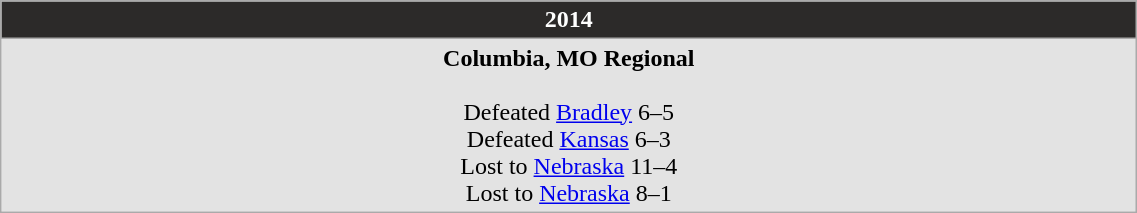<table Class="wikitable" width="60%">
<tr>
<th style="background:#2C2A29; color:white;">2014</th>
</tr>
<tr style="background: #e3e3e3;">
<td align="center"><strong>Columbia, MO Regional</strong><br><br>Defeated <a href='#'>Bradley</a> 6–5<br>
Defeated <a href='#'>Kansas</a> 6–3<br>
Lost to <a href='#'>Nebraska</a> 11–4<br>
Lost to <a href='#'>Nebraska</a> 8–1</td>
</tr>
</table>
